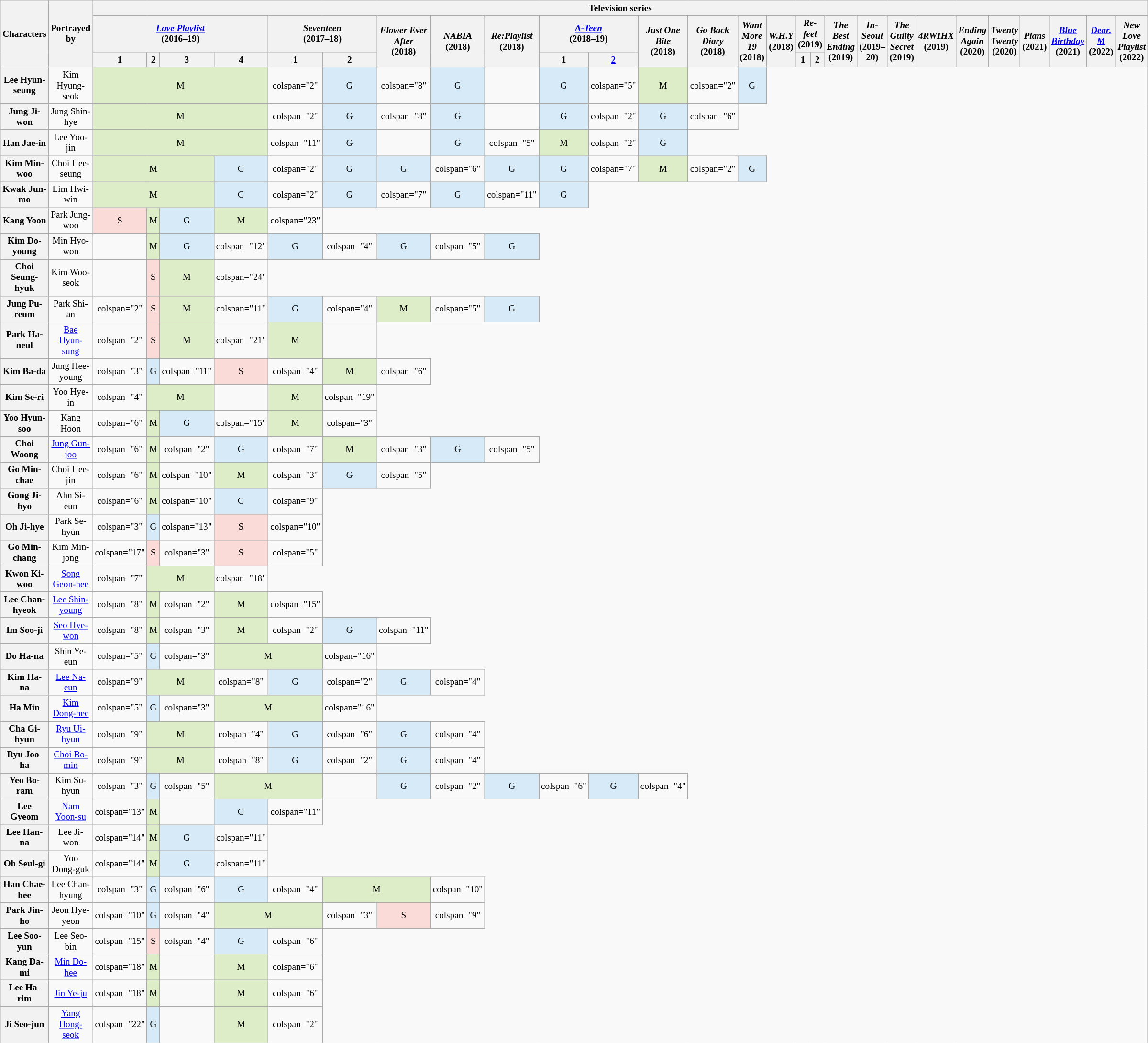<table class="wikitable collapsible collapsed" style="text-align:center;font-size:80%; width:99%;">
<tr>
<th scope="col" rowspan="3" style="width:5%;">Characters</th>
<th scope="col" rowspan="3" style="width:5%;">Portrayed by</th>
<th scope="col" colspan="27" style="width:5%;">Television series</th>
</tr>
<tr>
<th scope="col" colspan="4"><em><a href='#'>Love Playlist</a></em><br>(2016–19)</th>
<th scope="col" colspan="2"><em>Seventeen</em><br>(2017–18)</th>
<th scope="col" rowspan="2"><em>Flower Ever<br>After</em><br>(2018)</th>
<th scope="col" rowspan="2"><em>NABIA</em><br>(2018)</th>
<th scope="col" rowspan="2"><em>Re:Playlist</em><br>(2018)</th>
<th scope="col" colspan="2"><em><a href='#'>A-Teen</a></em><br>(2018–19)</th>
<th scope="col" rowspan="2"><em>Just One Bite</em><br>(2018)</th>
<th scope="col" rowspan="2"><em>Go Back Diary</em><br>(2018)</th>
<th scope="col" rowspan="2"><em>Want More 19</em><br>(2018)</th>
<th scope="col" rowspan="2"><em>W.H.Y</em><br>(2018)</th>
<th scope="col" colspan="2"><em>Re-feel</em><br>(2019)</th>
<th scope="col" rowspan="2"><em>The Best Ending</em><br>(2019)</th>
<th scope="col" rowspan="2"><em>In-Seoul</em><br>(2019–20)</th>
<th scope="col" rowspan="2"><em>The Guilty Secret</em><br>(2019)</th>
<th scope="col" rowspan="2"><em>4RWIHX</em><br>(2019)</th>
<th scope="col" rowspan="2"><em>Ending Again</em><br>(2020)</th>
<th scope="col" rowspan="2"><em>Twenty Twenty</em><br>(2020)</th>
<th scope="col" rowspan="2"><em>Plans</em><br>(2021)</th>
<th scope="col" rowspan="2"><em><a href='#'>Blue Birthday</a></em><br>(2021)</th>
<th scope="col" rowspan="2"><em><a href='#'>Dear. M</a></em><br>(2022)</th>
<th scope="col" rowspan="2"><em>New Love Playlist</em><br>(2022)</th>
</tr>
<tr>
<th>1</th>
<th>2</th>
<th>3</th>
<th>4</th>
<th>1</th>
<th>2</th>
<th>1</th>
<th><a href='#'>2</a></th>
<th>1</th>
<th>2</th>
</tr>
<tr>
<th scope="row">Lee Hyun-seung</th>
<td>Kim Hyung-seok</td>
<td colspan="4" style="background:#DCEDC8;">M</td>
<td>colspan="2" </td>
<td style="background:#D6EAF8;">G</td>
<td>colspan="8" </td>
<td style="background:#D6EAF8;">G</td>
<td></td>
<td style="background:#D6EAF8;">G</td>
<td>colspan="5" </td>
<td style="background:#DCEDC8;">M</td>
<td>colspan="2" </td>
<td style="background:#D6EAF8;">G</td>
</tr>
<tr>
<th scope="row">Jung Ji-won</th>
<td>Jung Shin-hye</td>
<td colspan="4" style="background:#DCEDC8;">M</td>
<td>colspan="2" </td>
<td style="background:#D6EAF8;">G</td>
<td>colspan="8" </td>
<td style="background:#D6EAF8;">G</td>
<td></td>
<td style="background:#D6EAF8;">G</td>
<td>colspan="2" </td>
<td style="background:#D6EAF8;">G</td>
<td>colspan="6" </td>
</tr>
<tr>
<th scope="row">Han Jae-in</th>
<td>Lee Yoo-jin</td>
<td colspan="4" style="background:#DCEDC8;">M</td>
<td>colspan="11" </td>
<td style="background:#D6EAF8;">G</td>
<td></td>
<td style="background:#D6EAF8;">G</td>
<td>colspan="5" </td>
<td style="background:#DCEDC8;">M</td>
<td>colspan="2" </td>
<td style="background:#D6EAF8;">G</td>
</tr>
<tr>
<th scope="row">Kim Min-woo</th>
<td>Choi Hee-seung</td>
<td colspan="3" style="background:#DCEDC8;">M</td>
<td style="background:#D6EAF8;">G</td>
<td>colspan="2" </td>
<td style="background:#D6EAF8;">G</td>
<td style="background:#D6EAF8;">G</td>
<td>colspan="6" </td>
<td style="background:#D6EAF8;">G</td>
<td style="background:#D6EAF8;">G</td>
<td>colspan="7" </td>
<td style="background:#DCEDC8;">M</td>
<td>colspan="2" </td>
<td style="background:#D6EAF8;">G</td>
</tr>
<tr>
<th scope="row">Kwak Jun-mo</th>
<td>Lim Hwi-win</td>
<td colspan="3" style="background:#DCEDC8;">M</td>
<td style="background:#D6EAF8;">G</td>
<td>colspan="2" </td>
<td style="background:#D6EAF8;">G</td>
<td>colspan="7" </td>
<td style="background:#D6EAF8;">G</td>
<td>colspan="11" </td>
<td style="background:#D6EAF8;">G</td>
</tr>
<tr>
<th scope="row">Kang Yoon</th>
<td>Park Jung-woo</td>
<td style="background:#FADBD8;">S</td>
<td style="background:#DCEDC8;">M</td>
<td style="background:#D6EAF8;">G</td>
<td style="background:#DCEDC8;">M</td>
<td>colspan="23" </td>
</tr>
<tr>
<th scope="row">Kim Do-young</th>
<td>Min Hyo-won</td>
<td></td>
<td style="background:#DCEDC8;">M</td>
<td style="background:#D6EAF8;">G</td>
<td>colspan="12" </td>
<td style="background:#D6EAF8;">G</td>
<td>colspan="4" </td>
<td style="background:#D6EAF8;">G</td>
<td>colspan="5" </td>
<td style="background:#D6EAF8;">G</td>
</tr>
<tr>
<th scope="row">Choi Seung-hyuk</th>
<td>Kim Woo-seok</td>
<td></td>
<td style="background:#FADBD8;">S</td>
<td style="background:#DCEDC8;">M</td>
<td>colspan="24" </td>
</tr>
<tr>
<th scope="row">Jung Pu-reum</th>
<td>Park Shi-an</td>
<td>colspan="2" </td>
<td style="background:#FADBD8;">S</td>
<td style="background:#DCEDC8;">M</td>
<td>colspan="11" </td>
<td style="background:#D6EAF8;">G</td>
<td>colspan="4" </td>
<td style="background:#DCEDC8;">M</td>
<td>colspan="5" </td>
<td style="background:#D6EAF8;">G</td>
</tr>
<tr>
<th scope="row">Park Ha-neul</th>
<td><a href='#'>Bae Hyun-sung</a></td>
<td>colspan="2" </td>
<td style="background:#FADBD8;">S</td>
<td style="background:#DCEDC8;">M</td>
<td>colspan="21" </td>
<td style="background:#DCEDC8;">M</td>
<td></td>
</tr>
<tr>
<th scope="row">Kim Ba-da</th>
<td>Jung Hee-young</td>
<td>colspan="3" </td>
<td style="background:#D6EAF8;">G</td>
<td>colspan="11" </td>
<td style="background:#FADBD8;">S</td>
<td>colspan="4" </td>
<td style="background:#DCEDC8;">M</td>
<td>colspan="6" </td>
</tr>
<tr>
<th scope="row">Kim Se-ri</th>
<td>Yoo Hye-in</td>
<td>colspan="4" </td>
<td colspan="2" style="background:#DCEDC8;">M</td>
<td></td>
<td style="background:#DCEDC8;">M</td>
<td>colspan="19" </td>
</tr>
<tr>
<th scope="row">Yoo Hyun-soo</th>
<td>Kang Hoon</td>
<td>colspan="6" </td>
<td style="background:#DCEDC8;">M</td>
<td style="background:#D6EAF8;">G</td>
<td>colspan="15" </td>
<td style="background:#DCEDC8;">M</td>
<td>colspan="3" </td>
</tr>
<tr>
<th scope="row">Choi Woong</th>
<td><a href='#'>Jung Gun-joo</a></td>
<td>colspan="6" </td>
<td style="background:#DCEDC8;">M</td>
<td>colspan="2" </td>
<td style="background:#D6EAF8;">G</td>
<td>colspan="7" </td>
<td style="background:#DCEDC8;">M</td>
<td>colspan="3" </td>
<td style="background:#D6EAF8;">G</td>
<td>colspan="5" </td>
</tr>
<tr>
<th scope="row">Go Min-chae</th>
<td>Choi Hee-jin</td>
<td>colspan="6" </td>
<td style="background:#DCEDC8;">M</td>
<td>colspan="10" </td>
<td style="background:#DCEDC8;">M</td>
<td>colspan="3" </td>
<td style="background:#D6EAF8;">G</td>
<td>colspan="5" </td>
</tr>
<tr>
<th scope="row">Gong Ji-hyo</th>
<td>Ahn Si-eun</td>
<td>colspan="6" </td>
<td style="background:#DCEDC8;">M</td>
<td>colspan="10" </td>
<td style="background:#D6EAF8;">G</td>
<td>colspan="9" </td>
</tr>
<tr>
<th scope="row">Oh Ji-hye</th>
<td>Park Se-hyun</td>
<td>colspan="3" </td>
<td style="background:#D6EAF8;">G</td>
<td>colspan="13" </td>
<td style="background:#FADBD8;">S</td>
<td>colspan="10" </td>
</tr>
<tr>
<th scope="row">Go Min-chang</th>
<td>Kim Min-jong</td>
<td>colspan="17" </td>
<td style="background:#FADBD8;">S</td>
<td>colspan="3" </td>
<td style="background:#FADBD8;">S</td>
<td>colspan="5" </td>
</tr>
<tr>
<th scope="row">Kwon Ki-woo</th>
<td><a href='#'>Song Geon-hee</a></td>
<td>colspan="7" </td>
<td colspan="2" style="background:#DCEDC8;">M</td>
<td>colspan="18" </td>
</tr>
<tr>
<th scope="row">Lee Chan-hyeok</th>
<td><a href='#'>Lee Shin-young</a></td>
<td>colspan="8" </td>
<td style="background:#DCEDC8;">M</td>
<td>colspan="2" </td>
<td style="background:#DCEDC8;">M</td>
<td>colspan="15" </td>
</tr>
<tr>
<th scope="row">Im Soo-ji</th>
<td><a href='#'>Seo Hye-won</a></td>
<td>colspan="8" </td>
<td style="background:#DCEDC8;">M</td>
<td>colspan="3" </td>
<td style="background:#DCEDC8;">M</td>
<td>colspan="2" </td>
<td style="background:#D6EAF8;">G</td>
<td>colspan="11" </td>
</tr>
<tr>
<th scope="row">Do Ha-na</th>
<td>Shin Ye-eun</td>
<td>colspan="5" </td>
<td style="background:#D6EAF8;">G</td>
<td>colspan="3" </td>
<td colspan="2" style="background:#DCEDC8;">M</td>
<td>colspan="16" </td>
</tr>
<tr>
<th scope="row">Kim Ha-na</th>
<td><a href='#'>Lee Na-eun</a></td>
<td>colspan="9" </td>
<td colspan="2" style="background:#DCEDC8;">M</td>
<td>colspan="8" </td>
<td style="background:#D6EAF8;">G</td>
<td>colspan="2" </td>
<td style="background:#D6EAF8;">G</td>
<td>colspan="4" </td>
</tr>
<tr>
<th scope="row">Ha Min</th>
<td><a href='#'>Kim Dong-hee</a></td>
<td>colspan="5" </td>
<td style="background:#D6EAF8;">G</td>
<td>colspan="3" </td>
<td colspan="2" style="background:#DCEDC8;">M</td>
<td>colspan="16" </td>
</tr>
<tr>
<th scope="row">Cha Gi-hyun</th>
<td><a href='#'>Ryu Ui-hyun</a></td>
<td>colspan="9" </td>
<td colspan="2" style="background:#DCEDC8;">M</td>
<td>colspan="4" </td>
<td style="background:#D6EAF8;">G</td>
<td>colspan="6" </td>
<td style="background:#D6EAF8;">G</td>
<td>colspan="4" </td>
</tr>
<tr>
<th scope="row">Ryu Joo-ha</th>
<td><a href='#'>Choi Bo-min</a></td>
<td>colspan="9" </td>
<td colspan="2" style="background:#DCEDC8;">M</td>
<td>colspan="8" </td>
<td style="background:#D6EAF8;">G</td>
<td>colspan="2" </td>
<td style="background:#D6EAF8;">G</td>
<td>colspan="4" </td>
</tr>
<tr>
<th scope="row">Yeo Bo-ram</th>
<td>Kim Su-hyun</td>
<td>colspan="3" </td>
<td style="background:#D6EAF8;">G</td>
<td>colspan="5" </td>
<td colspan="2" style="background:#DCEDC8;">M</td>
<td></td>
<td style="background:#D6EAF8;">G</td>
<td>colspan="2" </td>
<td style="background:#D6EAF8;">G</td>
<td>colspan="6" </td>
<td style="background:#D6EAF8;">G</td>
<td>colspan="4" </td>
</tr>
<tr>
<th scope="row">Lee Gyeom</th>
<td><a href='#'>Nam Yoon-su</a></td>
<td>colspan="13" </td>
<td style="background:#DCEDC8;">M</td>
<td></td>
<td style="background:#D6EAF8;">G</td>
<td>colspan="11" </td>
</tr>
<tr>
<th scope="row">Lee Han-na</th>
<td>Lee Ji-won</td>
<td>colspan="14" </td>
<td style="background:#DCEDC8;">M</td>
<td style="background:#D6EAF8;">G</td>
<td>colspan="11" </td>
</tr>
<tr>
<th scope="row">Oh Seul-gi</th>
<td>Yoo Dong-guk</td>
<td>colspan="14" </td>
<td style="background:#DCEDC8;">M</td>
<td style="background:#D6EAF8;">G</td>
<td>colspan="11" </td>
</tr>
<tr>
<th scope="row">Han Chae-hee</th>
<td>Lee Chan-hyung</td>
<td>colspan="3" </td>
<td style="background:#D6EAF8;">G</td>
<td>colspan="6" </td>
<td style="background:#D6EAF8;">G</td>
<td>colspan="4" </td>
<td colspan="2" style="background:#DCEDC8;">M</td>
<td>colspan="10" </td>
</tr>
<tr>
<th scope="row">Park Jin-ho</th>
<td>Jeon Hye-yeon</td>
<td>colspan="10" </td>
<td style="background:#D6EAF8;">G</td>
<td>colspan="4" </td>
<td colspan="2" style="background:#DCEDC8;">M</td>
<td>colspan="3" </td>
<td style="background:#FADBD8;">S</td>
<td>colspan="9" </td>
</tr>
<tr>
<th scope="row">Lee Soo-yun</th>
<td>Lee Seo-bin</td>
<td>colspan="15" </td>
<td style="background:#FADBD8;">S</td>
<td>colspan="4" </td>
<td style="background:#D6EAF8;">G</td>
<td>colspan="6" </td>
</tr>
<tr>
<th scope="row">Kang Da-mi</th>
<td><a href='#'>Min Do-hee</a></td>
<td>colspan="18" </td>
<td style="background:#DCEDC8;">M</td>
<td></td>
<td style="background:#DCEDC8;">M</td>
<td>colspan="6" </td>
</tr>
<tr>
<th scope="row">Lee Ha-rim</th>
<td><a href='#'>Jin Ye-ju</a></td>
<td>colspan="18" </td>
<td style="background:#DCEDC8;">M</td>
<td></td>
<td style="background:#DCEDC8;">M</td>
<td>colspan="6" </td>
</tr>
<tr>
<th scope="row">Ji Seo-jun</th>
<td><a href='#'>Yang Hong-seok</a></td>
<td>colspan="22" </td>
<td style="background:#D6EAF8;">G</td>
<td></td>
<td style="background:#DCEDC8;">M</td>
<td>colspan="2" </td>
</tr>
</table>
